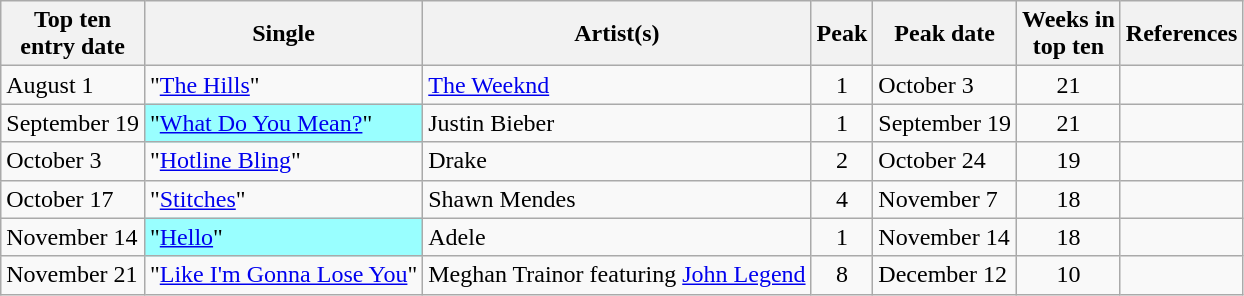<table class="wikitable sortable">
<tr>
<th>Top ten<br>entry date</th>
<th>Single</th>
<th>Artist(s)</th>
<th data-sort-type="number">Peak</th>
<th>Peak date</th>
<th data-sort-type="number">Weeks in<br>top ten</th>
<th>References</th>
</tr>
<tr>
<td>August 1</td>
<td>"<a href='#'>The Hills</a>"</td>
<td><a href='#'>The Weeknd</a></td>
<td style="text-align:center;">1</td>
<td>October 3</td>
<td style="text-align:center;">21</td>
<td style="text-align:center;"></td>
</tr>
<tr>
<td>September 19</td>
<td style="background:#9ff;">"<a href='#'>What Do You Mean?</a>" </td>
<td>Justin Bieber</td>
<td style="text-align:center;">1</td>
<td>September 19</td>
<td style="text-align:center;">21</td>
<td style="text-align:center;"></td>
</tr>
<tr>
<td>October 3</td>
<td>"<a href='#'>Hotline Bling</a>"</td>
<td>Drake</td>
<td style="text-align:center;">2</td>
<td>October 24</td>
<td style="text-align:center;">19</td>
<td style="text-align:center;"></td>
</tr>
<tr>
<td>October 17</td>
<td>"<a href='#'>Stitches</a>"</td>
<td>Shawn Mendes</td>
<td style="text-align:center;">4</td>
<td>November 7</td>
<td style="text-align:center;">18</td>
<td style="text-align:center;"></td>
</tr>
<tr>
<td>November 14</td>
<td style="background:#9ff;">"<a href='#'>Hello</a>"  </td>
<td>Adele</td>
<td style="text-align:center;">1</td>
<td>November 14</td>
<td style="text-align:center;">18</td>
<td style="text-align:center;"></td>
</tr>
<tr>
<td>November 21</td>
<td>"<a href='#'>Like I'm Gonna Lose You</a>"</td>
<td>Meghan Trainor featuring <a href='#'>John Legend</a></td>
<td style="text-align:center;">8</td>
<td>December 12</td>
<td style="text-align:center;">10</td>
<td style="text-align:center;"></td>
</tr>
</table>
